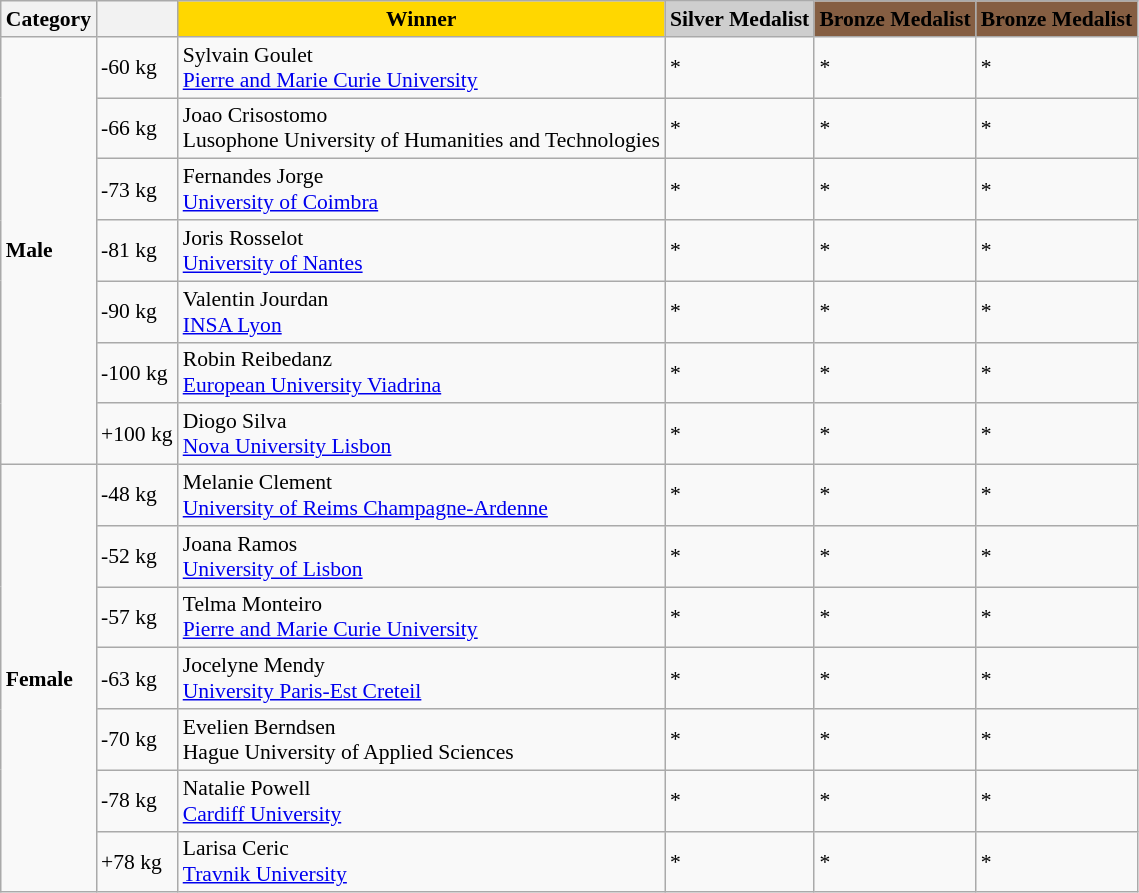<table class=wikitable style="font-size:90%;">
<tr>
<th>Category</th>
<th></th>
<th style="background:#FFD700;">Winner</th>
<th style="background:#CECECE;">Silver Medalist</th>
<th style="background:#855E42;">Bronze Medalist</th>
<th style="background:#855E42;">Bronze Medalist</th>
</tr>
<tr>
<td rowspan=7><strong>Male</strong></td>
<td>-60 kg</td>
<td>Sylvain Goulet<br> <a href='#'>Pierre and Marie Curie University</a><br> </td>
<td>*</td>
<td>*</td>
<td>*</td>
</tr>
<tr>
<td>-66 kg</td>
<td>Joao Crisostomo<br> Lusophone University of Humanities and Technologies<br> </td>
<td>*</td>
<td>*</td>
<td>*</td>
</tr>
<tr>
<td>-73 kg</td>
<td>Fernandes Jorge<br> <a href='#'>University of Coimbra</a><br> </td>
<td>*</td>
<td>*</td>
<td>*</td>
</tr>
<tr>
<td>-81 kg</td>
<td>Joris Rosselot<br> <a href='#'>University of Nantes</a><br> </td>
<td>*</td>
<td>*</td>
<td>*</td>
</tr>
<tr>
<td>-90 kg</td>
<td>Valentin Jourdan<br> <a href='#'>INSA Lyon</a><br> </td>
<td>*</td>
<td>*</td>
<td>*</td>
</tr>
<tr>
<td>-100 kg</td>
<td>Robin Reibedanz<br> <a href='#'>European University Viadrina</a><br> </td>
<td>*</td>
<td>*</td>
<td>*</td>
</tr>
<tr>
<td>+100 kg</td>
<td>Diogo Silva<br> <a href='#'>Nova University Lisbon</a><br> </td>
<td>*</td>
<td>*</td>
<td>*</td>
</tr>
<tr>
<td rowspan=7><strong>Female</strong></td>
<td>-48 kg</td>
<td>Melanie Clement <br> <a href='#'>University of Reims Champagne-Ardenne</a><br> </td>
<td>*</td>
<td>*</td>
<td>*</td>
</tr>
<tr>
<td>-52 kg</td>
<td>Joana Ramos<br> <a href='#'>University of Lisbon</a><br> </td>
<td>*</td>
<td>*</td>
<td>*</td>
</tr>
<tr>
<td>-57 kg</td>
<td>Telma Monteiro<br> <a href='#'>Pierre and Marie Curie University</a><br> </td>
<td>*</td>
<td>*</td>
<td>*</td>
</tr>
<tr>
<td>-63 kg</td>
<td>Jocelyne Mendy<br> <a href='#'>University Paris-Est Creteil</a><br> </td>
<td>*</td>
<td>*</td>
<td>*</td>
</tr>
<tr>
<td>-70 kg</td>
<td>Evelien Berndsen<br> Hague University of Applied Sciences<br> </td>
<td>*</td>
<td>*</td>
<td>*</td>
</tr>
<tr>
<td>-78 kg</td>
<td>Natalie Powell<br> <a href='#'>Cardiff University</a><br> </td>
<td>*</td>
<td>*</td>
<td>*</td>
</tr>
<tr>
<td>+78 kg</td>
<td>Larisa Ceric<br> <a href='#'>Travnik University</a><br> </td>
<td>*</td>
<td>*</td>
<td>*</td>
</tr>
</table>
